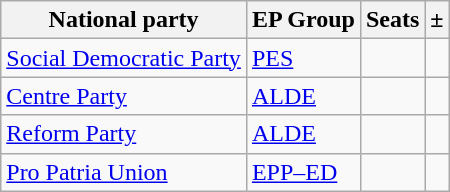<table class="wikitable">
<tr>
<th>National party</th>
<th>EP Group</th>
<th>Seats</th>
<th>±</th>
</tr>
<tr>
<td> <a href='#'>Social Democratic Party</a></td>
<td> <a href='#'>PES</a></td>
<td></td>
<td></td>
</tr>
<tr>
<td> <a href='#'>Centre Party</a></td>
<td> <a href='#'>ALDE</a></td>
<td></td>
<td></td>
</tr>
<tr>
<td> <a href='#'>Reform Party</a></td>
<td> <a href='#'>ALDE</a></td>
<td></td>
<td></td>
</tr>
<tr>
<td> <a href='#'>Pro Patria Union</a></td>
<td> <a href='#'>EPP–ED</a></td>
<td></td>
<td></td>
</tr>
</table>
